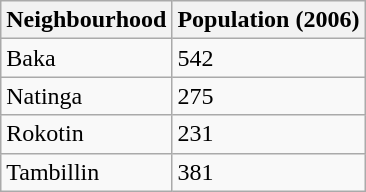<table class="wikitable">
<tr>
<th>Neighbourhood</th>
<th>Population (2006)</th>
</tr>
<tr>
<td>Baka</td>
<td>542</td>
</tr>
<tr>
<td>Natinga</td>
<td>275</td>
</tr>
<tr>
<td>Rokotin</td>
<td>231</td>
</tr>
<tr>
<td>Tambillin</td>
<td>381</td>
</tr>
</table>
